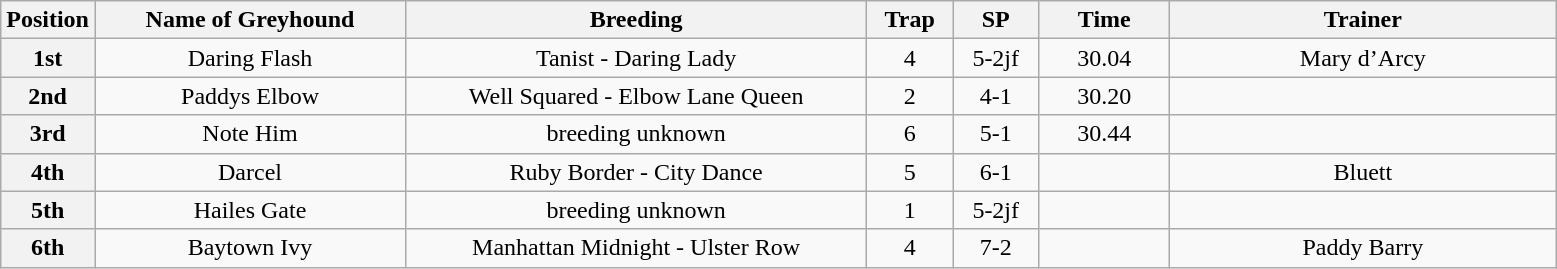<table class="wikitable" style="text-align:center">
<tr>
<th width=50>Position</th>
<th width=200>Name of Greyhound</th>
<th width=300>Breeding</th>
<th width=50>Trap</th>
<th width=50>SP</th>
<th width=80>Time</th>
<th width=250>Trainer</th>
</tr>
<tr>
<th>1st</th>
<td>Daring Flash</td>
<td>Tanist - Daring Lady</td>
<td>4</td>
<td>5-2jf</td>
<td>30.04</td>
<td>Mary d’Arcy</td>
</tr>
<tr>
<th>2nd</th>
<td>Paddys Elbow</td>
<td>Well Squared - Elbow Lane Queen</td>
<td>2</td>
<td>4-1</td>
<td>30.20</td>
<td></td>
</tr>
<tr>
<th>3rd</th>
<td>Note Him</td>
<td>breeding unknown</td>
<td>6</td>
<td>5-1</td>
<td>30.44</td>
<td></td>
</tr>
<tr>
<th>4th</th>
<td>Darcel</td>
<td>Ruby Border - City Dance</td>
<td>5</td>
<td>6-1</td>
<td></td>
<td>Bluett</td>
</tr>
<tr>
<th>5th</th>
<td>Hailes Gate</td>
<td>breeding unknown</td>
<td>1</td>
<td>5-2jf</td>
<td></td>
<td></td>
</tr>
<tr>
<th>6th</th>
<td>Baytown Ivy</td>
<td>Manhattan Midnight - Ulster Row</td>
<td>4</td>
<td>7-2</td>
<td></td>
<td>Paddy Barry</td>
</tr>
</table>
